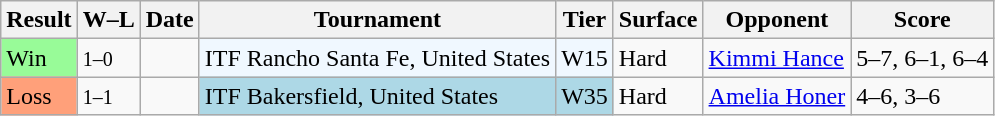<table class="sortable wikitable">
<tr>
<th>Result</th>
<th class="unsortable">W–L</th>
<th>Date</th>
<th>Tournament</th>
<th>Tier</th>
<th>Surface</th>
<th>Opponent</th>
<th class=unsortable>Score</th>
</tr>
<tr>
<td style="background:#98fb98;">Win</td>
<td><small>1–0</small></td>
<td></td>
<td style="background:#f0f8ff;">ITF Rancho Santa Fe, United States</td>
<td style="background:#f0f8ff;">W15</td>
<td>Hard</td>
<td> <a href='#'>Kimmi Hance</a></td>
<td>5–7, 6–1, 6–4</td>
</tr>
<tr>
<td style="background:#FFA07A;">Loss</td>
<td><small>1–1</small></td>
<td></td>
<td style="background:lightblue;">ITF Bakersfield, United States</td>
<td style="background:lightblue;">W35</td>
<td>Hard</td>
<td> <a href='#'>Amelia Honer</a></td>
<td>4–6, 3–6</td>
</tr>
</table>
